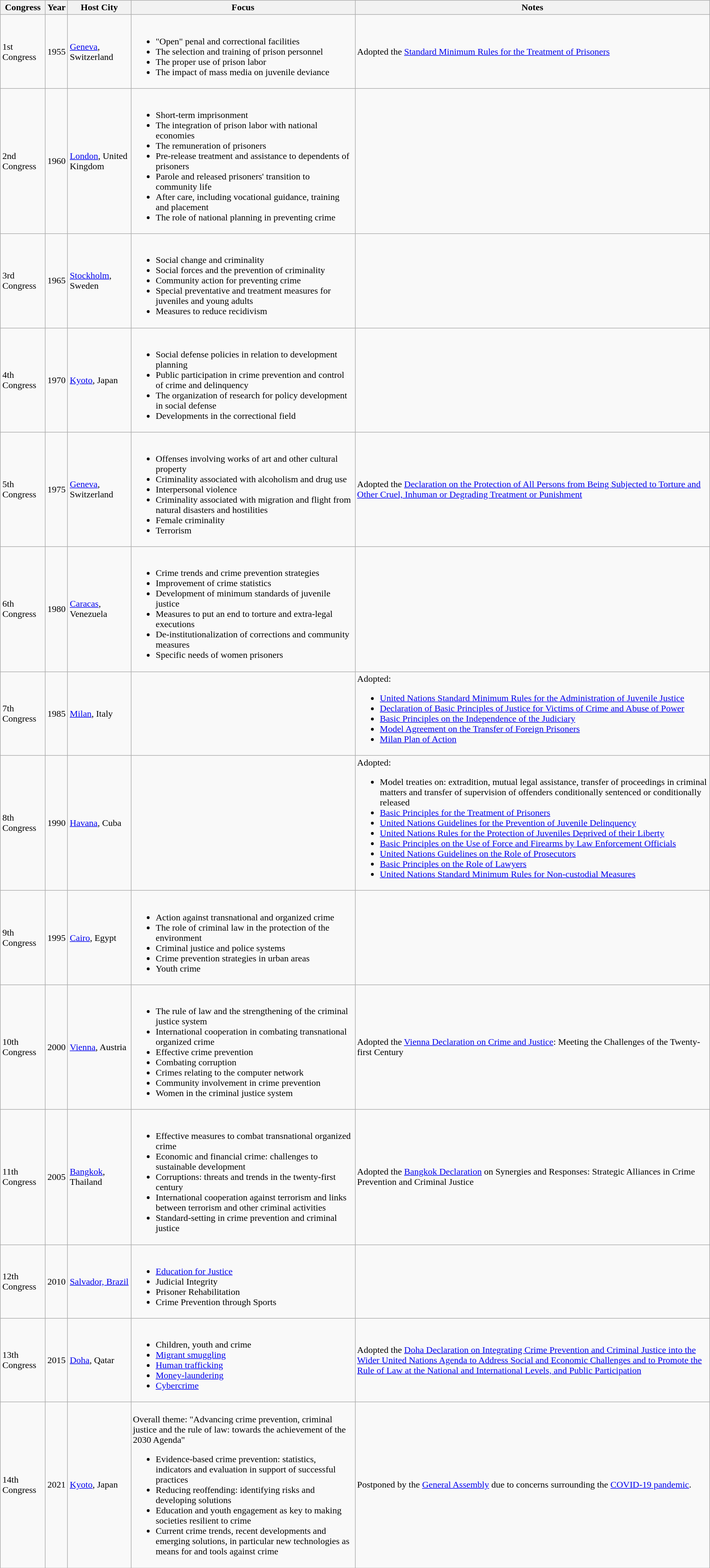<table class="wikitable">
<tr>
<th>Congress</th>
<th>Year</th>
<th>Host City</th>
<th>Focus</th>
<th>Notes</th>
</tr>
<tr>
<td>1st Congress</td>
<td>1955</td>
<td><a href='#'>Geneva</a>, Switzerland</td>
<td><br><ul><li>"Open" penal and correctional facilities</li><li>The selection and training of prison personnel</li><li>The proper use of prison labor</li><li>The impact of mass media on juvenile deviance</li></ul></td>
<td>Adopted the <a href='#'>Standard Minimum Rules for the Treatment of Prisoners</a></td>
</tr>
<tr>
<td>2nd Congress</td>
<td>1960</td>
<td><a href='#'>London</a>, United Kingdom</td>
<td><br><ul><li>Short-term imprisonment</li><li>The integration of prison labor with national economies</li><li>The remuneration of prisoners</li><li>Pre-release treatment and assistance to dependents of prisoners</li><li>Parole and released prisoners' transition to community life</li><li>After care, including vocational guidance, training and placement</li><li>The role of national planning in preventing crime</li></ul></td>
<td></td>
</tr>
<tr>
<td>3rd Congress</td>
<td>1965</td>
<td><a href='#'>Stockholm</a>, Sweden</td>
<td><br><ul><li>Social change and criminality</li><li>Social forces and the prevention of criminality</li><li>Community action for preventing crime</li><li>Special preventative and treatment measures for juveniles and young adults</li><li>Measures to reduce recidivism</li></ul></td>
<td></td>
</tr>
<tr>
<td>4th Congress</td>
<td>1970</td>
<td><a href='#'>Kyoto</a>, Japan</td>
<td><br><ul><li>Social defense policies in relation to development planning</li><li>Public participation in crime prevention and control of crime and delinquency</li><li>The organization of research for policy development in social defense</li><li>Developments in the correctional field</li></ul></td>
<td></td>
</tr>
<tr>
<td>5th Congress</td>
<td>1975</td>
<td><a href='#'>Geneva</a>, Switzerland</td>
<td><br><ul><li>Offenses involving works of art and other cultural property</li><li>Criminality associated with alcoholism and drug use</li><li>Interpersonal violence</li><li>Criminality associated with migration and flight from natural disasters and hostilities</li><li>Female criminality</li><li>Terrorism</li></ul></td>
<td>Adopted the <a href='#'>Declaration on the Protection of All Persons from Being Subjected to Torture and Other Cruel, Inhuman or Degrading Treatment or Punishment</a></td>
</tr>
<tr>
<td>6th Congress</td>
<td>1980</td>
<td><a href='#'>Caracas</a>, Venezuela</td>
<td><br><ul><li>Crime trends and crime prevention strategies</li><li>Improvement of crime statistics</li><li>Development of minimum standards of juvenile justice</li><li>Measures to put an end to torture and extra-legal executions</li><li>De-institutionalization of corrections and community measures</li><li>Specific needs of women prisoners</li></ul></td>
<td></td>
</tr>
<tr>
<td>7th Congress</td>
<td>1985</td>
<td><a href='#'>Milan</a>, Italy</td>
<td></td>
<td>Adopted:<br><ul><li><a href='#'>United Nations Standard Minimum Rules for the Administration of Juvenile Justice</a></li><li><a href='#'>Declaration of Basic Principles of Justice for Victims of Crime and Abuse of Power</a></li><li><a href='#'>Basic Principles on the Independence of the Judiciary</a></li><li><a href='#'>Model Agreement on the Transfer of Foreign Prisoners</a></li><li><a href='#'>Milan Plan of Action</a></li></ul></td>
</tr>
<tr>
<td>8th Congress</td>
<td>1990</td>
<td><a href='#'>Havana</a>, Cuba</td>
<td></td>
<td>Adopted:<br><ul><li>Model treaties on: extradition, mutual legal assistance,  transfer of proceedings in criminal matters and transfer of supervision of offenders conditionally sentenced or conditionally released</li><li><a href='#'>Basic Principles for the Treatment of Prisoners</a></li><li><a href='#'>United Nations Guidelines for the Prevention of Juvenile Delinquency</a></li><li><a href='#'>United Nations Rules for the Protection of Juveniles Deprived of their Liberty</a></li><li><a href='#'>Basic Principles on the Use of Force and Firearms by Law Enforcement Officials</a></li><li><a href='#'>United Nations Guidelines on the Role of Prosecutors</a></li><li><a href='#'>Basic Principles on the Role of Lawyers</a></li><li><a href='#'>United Nations Standard Minimum Rules for Non-custodial Measures</a></li></ul></td>
</tr>
<tr>
<td>9th Congress</td>
<td>1995</td>
<td><a href='#'>Cairo</a>, Egypt</td>
<td><br><ul><li>Action against transnational and organized crime</li><li>The role of criminal law in the protection of the environment</li><li>Criminal justice and police systems</li><li>Crime prevention strategies in urban areas</li><li>Youth crime</li></ul></td>
<td></td>
</tr>
<tr>
<td>10th Congress</td>
<td>2000</td>
<td><a href='#'>Vienna</a>, Austria</td>
<td><br><ul><li>The rule of law and the strengthening of the criminal justice system</li><li>International cooperation in combating transnational organized crime</li><li>Effective crime prevention</li><li>Combating corruption</li><li>Crimes relating to the computer network</li><li>Community involvement in crime prevention</li><li>Women in the criminal justice system</li></ul></td>
<td>Adopted the <a href='#'>Vienna Declaration on Crime and Justice</a>: Meeting the Challenges of the Twenty-first Century</td>
</tr>
<tr>
<td>11th Congress</td>
<td>2005</td>
<td><a href='#'>Bangkok</a>, Thailand</td>
<td><br><ul><li>Effective measures to combat transnational organized crime</li><li>Economic and financial crime: challenges to sustainable development</li><li>Corruptions: threats and trends in the twenty-first century</li><li>International cooperation against terrorism and links between terrorism and other criminal activities</li><li>Standard-setting in crime prevention and criminal justice</li></ul></td>
<td>Adopted the <a href='#'>Bangkok Declaration</a> on Synergies and Responses: Strategic Alliances in Crime Prevention and Criminal Justice</td>
</tr>
<tr>
<td>12th Congress</td>
<td>2010</td>
<td><a href='#'>Salvador, Brazil</a></td>
<td><br><ul><li><a href='#'>Education for Justice</a></li><li>Judicial Integrity</li><li>Prisoner Rehabilitation</li><li>Crime Prevention through Sports</li></ul></td>
<td></td>
</tr>
<tr>
<td> 13th Congress</td>
<td>2015</td>
<td><a href='#'>Doha</a>, Qatar</td>
<td><br><ul><li>Children, youth and crime</li><li><a href='#'>Migrant smuggling</a></li><li><a href='#'>Human trafficking</a></li><li><a href='#'>Money-laundering</a></li><li><a href='#'>Cybercrime</a></li></ul></td>
<td>Adopted the <a href='#'>Doha Declaration on Integrating Crime Prevention and Criminal Justice into the Wider United Nations Agenda to Address Social and Economic Challenges and to Promote the Rule of Law at the National and International Levels, and Public Participation</a></td>
</tr>
<tr>
<td>14th Congress</td>
<td>2021</td>
<td><a href='#'>Kyoto</a>, Japan</td>
<td><br>Overall theme: "Advancing crime prevention, criminal justice and the rule of law: towards the achievement of the 2030 Agenda"<ul><li>Evidence-based crime prevention: statistics, indicators and evaluation in support of successful practices</li><li>Reducing reoffending: identifying risks and developing solutions</li><li>Education and youth engagement as key to making societies resilient to crime</li><li>Current crime trends, recent developments and emerging solutions, in particular new technologies as means for and tools against crime</li></ul></td>
<td>Postponed by the <a href='#'>General Assembly</a> due to concerns surrounding the <a href='#'>COVID-19 pandemic</a>.</td>
</tr>
</table>
